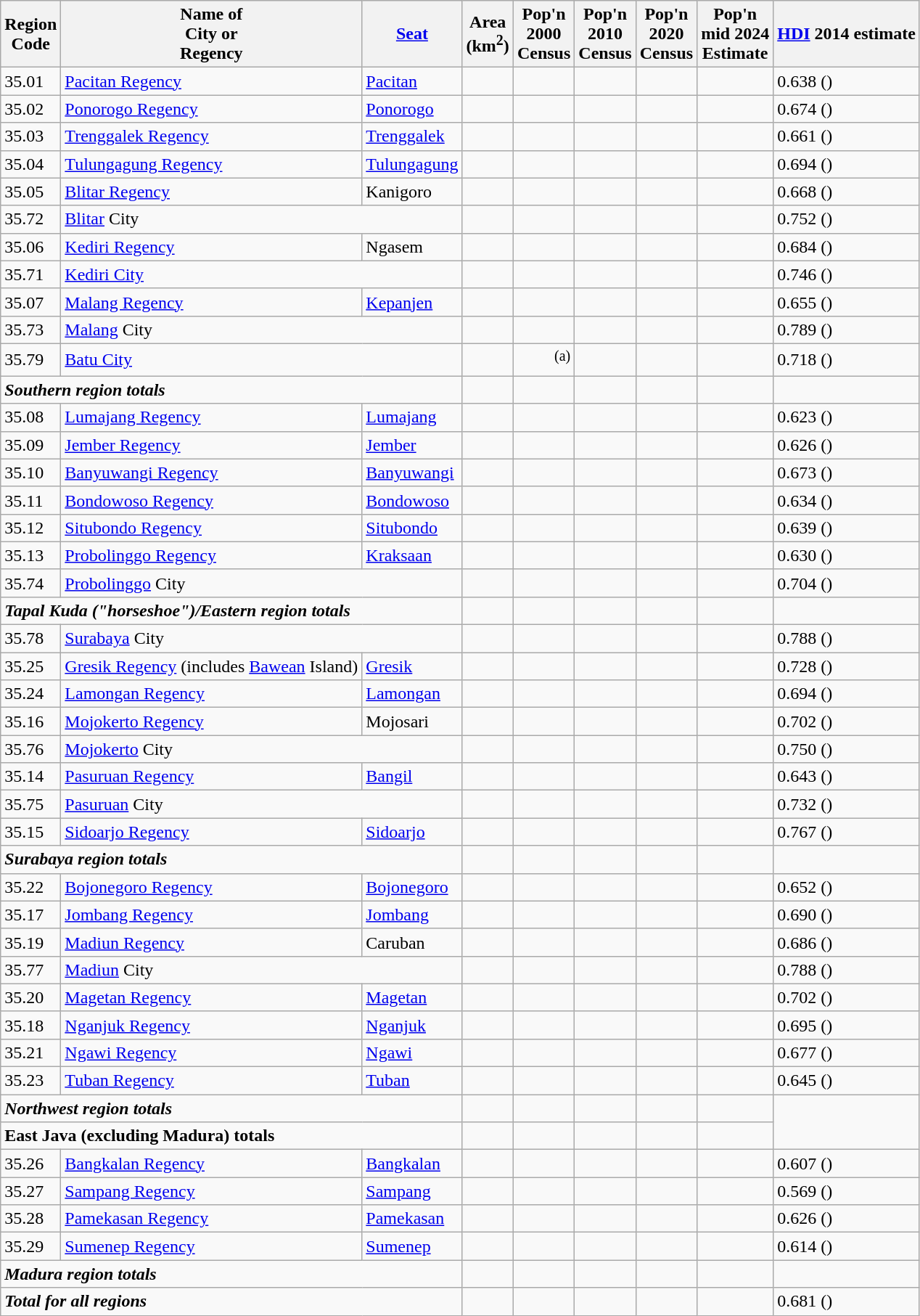<table class="wikitable sortable">
<tr>
<th>Region <br>Code</th>
<th>Name of<br>City or<br>Regency</th>
<th><a href='#'>Seat</a></th>
<th>Area<br>(km<sup>2</sup>)</th>
<th>Pop'n<br>2000<br>Census</th>
<th>Pop'n<br>2010<br>Census</th>
<th>Pop'n<br>2020<br>Census</th>
<th>Pop'n<br>mid 2024<br>Estimate</th>
<th><a href='#'>HDI</a> 2014 estimate</th>
</tr>
<tr>
<td>35.01</td>
<td><a href='#'>Pacitan Regency</a></td>
<td><a href='#'>Pacitan</a></td>
<td align="right"></td>
<td align="right"></td>
<td align="right"></td>
<td align="right"></td>
<td align="right"></td>
<td>0.638 ()</td>
</tr>
<tr>
<td>35.02</td>
<td><a href='#'>Ponorogo Regency</a></td>
<td><a href='#'>Ponorogo</a></td>
<td align="right"></td>
<td align="right"></td>
<td align="right"></td>
<td align="right"></td>
<td align="right"></td>
<td>0.674 ()</td>
</tr>
<tr>
<td>35.03</td>
<td><a href='#'>Trenggalek Regency</a></td>
<td><a href='#'>Trenggalek</a></td>
<td align="right"></td>
<td align="right"></td>
<td align="right"></td>
<td align="right"></td>
<td align="right"></td>
<td>0.661 ()</td>
</tr>
<tr>
<td>35.04</td>
<td><a href='#'>Tulungagung Regency</a></td>
<td><a href='#'>Tulungagung</a></td>
<td align="right"></td>
<td align="right"></td>
<td align="right"></td>
<td align="right"></td>
<td align="right"></td>
<td>0.694 ()</td>
</tr>
<tr>
<td>35.05</td>
<td><a href='#'>Blitar Regency</a></td>
<td>Kanigoro</td>
<td align="right"></td>
<td align="right"></td>
<td align="right"></td>
<td align="right"></td>
<td align="right"></td>
<td>0.668 ()</td>
</tr>
<tr>
<td>35.72</td>
<td colspan="2"><a href='#'>Blitar</a> City</td>
<td align="right"></td>
<td align="right"></td>
<td align="right"></td>
<td align="right"></td>
<td align="right"></td>
<td>0.752 ()</td>
</tr>
<tr>
<td>35.06</td>
<td><a href='#'>Kediri Regency</a></td>
<td>Ngasem</td>
<td align="right"></td>
<td align="right"></td>
<td align="right"></td>
<td align="right"></td>
<td align="right"></td>
<td>0.684 ()</td>
</tr>
<tr>
<td>35.71</td>
<td colspan="2"><a href='#'>Kediri City</a></td>
<td align="right"></td>
<td align="right"></td>
<td align="right"></td>
<td align="right"></td>
<td align="right"></td>
<td>0.746 ()</td>
</tr>
<tr>
<td>35.07</td>
<td><a href='#'>Malang Regency</a></td>
<td><a href='#'>Kepanjen</a></td>
<td align="right"></td>
<td align="right"></td>
<td align="right"></td>
<td align="right"></td>
<td align="right"></td>
<td>0.655 ()</td>
</tr>
<tr>
<td>35.73</td>
<td colspan="2"><a href='#'>Malang</a> City</td>
<td align="right"></td>
<td align="right"></td>
<td align="right"></td>
<td align="right"></td>
<td align="right"></td>
<td>0.789 ()</td>
</tr>
<tr>
<td>35.79</td>
<td colspan="2"><a href='#'>Batu City</a></td>
<td align="right"></td>
<td align="right"><sup>(a)</sup></td>
<td align="right"></td>
<td align="right"></td>
<td align="right"></td>
<td>0.718 ()</td>
</tr>
<tr>
<td colspan="3"><strong><em>Southern region totals</em></strong></td>
<td align="right"><strong><em></em></strong></td>
<td align="right"><strong><em></em></strong></td>
<td align="right"><strong><em></em></strong></td>
<td align="right"><strong><em></em></strong></td>
<td align="right"><strong><em></em></strong></td>
</tr>
<tr>
<td>35.08</td>
<td><a href='#'>Lumajang Regency</a></td>
<td><a href='#'>Lumajang</a></td>
<td align="right"></td>
<td align="right"></td>
<td align="right"></td>
<td align="right"></td>
<td align="right"></td>
<td>0.623 ()</td>
</tr>
<tr>
<td>35.09</td>
<td><a href='#'>Jember Regency</a></td>
<td><a href='#'>Jember</a></td>
<td align="right"></td>
<td align="right"></td>
<td align="right"></td>
<td align="right"></td>
<td align="right"></td>
<td>0.626 ()</td>
</tr>
<tr>
<td>35.10</td>
<td><a href='#'>Banyuwangi Regency</a></td>
<td><a href='#'>Banyuwangi</a></td>
<td align="right"></td>
<td align="right"></td>
<td align="right"></td>
<td align="right"></td>
<td align="right"></td>
<td>0.673 ()</td>
</tr>
<tr>
<td>35.11</td>
<td><a href='#'>Bondowoso Regency</a></td>
<td><a href='#'>Bondowoso</a></td>
<td align="right"></td>
<td align="right"></td>
<td align="right"></td>
<td align="right"></td>
<td align="right"></td>
<td>0.634 ()</td>
</tr>
<tr>
<td>35.12</td>
<td><a href='#'>Situbondo Regency</a></td>
<td><a href='#'>Situbondo</a></td>
<td align="right"></td>
<td align="right"></td>
<td align="right"></td>
<td align="right"></td>
<td align="right"></td>
<td>0.639 ()</td>
</tr>
<tr>
<td>35.13</td>
<td><a href='#'>Probolinggo Regency</a></td>
<td><a href='#'>Kraksaan</a></td>
<td align="right"></td>
<td align="right"></td>
<td align="right"></td>
<td align="right"></td>
<td align="right"></td>
<td>0.630 ()</td>
</tr>
<tr>
<td>35.74</td>
<td colspan="2"><a href='#'>Probolinggo</a> City</td>
<td align="right"></td>
<td align="right"></td>
<td align="right"></td>
<td align="right"></td>
<td align="right"></td>
<td>0.704 ()</td>
</tr>
<tr>
<td colspan="3"><strong><em>Tapal Kuda ("horseshoe")/Eastern region totals</em></strong></td>
<td align="right"><strong><em></em></strong></td>
<td align="right"><strong><em></em></strong></td>
<td align="right"><strong><em></em></strong></td>
<td align="right"><strong><em></em></strong></td>
<td align="right"><strong><em></em></strong></td>
</tr>
<tr>
<td>35.78</td>
<td colspan="2"><a href='#'>Surabaya</a> City</td>
<td align="right"></td>
<td align="right"></td>
<td align="right"></td>
<td align="right"></td>
<td align="right"></td>
<td>0.788 ()</td>
</tr>
<tr>
<td>35.25</td>
<td><a href='#'>Gresik Regency</a> (includes <a href='#'>Bawean</a> Island)</td>
<td><a href='#'>Gresik</a></td>
<td align="right"></td>
<td align="right"></td>
<td align="right"></td>
<td align="right"></td>
<td align="right"></td>
<td>0.728 ()</td>
</tr>
<tr>
<td>35.24</td>
<td><a href='#'>Lamongan Regency</a></td>
<td><a href='#'>Lamongan</a></td>
<td align="right"></td>
<td align="right"></td>
<td align="right"></td>
<td align="right"></td>
<td align="right"></td>
<td>0.694 ()</td>
</tr>
<tr>
<td>35.16</td>
<td><a href='#'>Mojokerto Regency</a></td>
<td>Mojosari</td>
<td align="right"></td>
<td align="right"></td>
<td align="right"></td>
<td align="right"></td>
<td align="right"></td>
<td>0.702 ()</td>
</tr>
<tr>
<td>35.76</td>
<td colspan="2"><a href='#'>Mojokerto</a> City</td>
<td align="right"></td>
<td align="right"></td>
<td align="right"></td>
<td align="right"></td>
<td align="right"></td>
<td>0.750 ()</td>
</tr>
<tr>
<td>35.14</td>
<td><a href='#'>Pasuruan Regency</a></td>
<td><a href='#'>Bangil</a></td>
<td align="right"></td>
<td align="right"></td>
<td align="right"></td>
<td align="right"></td>
<td align="right"></td>
<td>0.643 ()</td>
</tr>
<tr>
<td>35.75</td>
<td colspan="2"><a href='#'>Pasuruan</a> City</td>
<td align="right"></td>
<td align="right"></td>
<td align="right"></td>
<td align="right"></td>
<td align="right"></td>
<td>0.732 ()</td>
</tr>
<tr>
<td>35.15</td>
<td><a href='#'>Sidoarjo Regency</a></td>
<td><a href='#'>Sidoarjo</a></td>
<td align="right"></td>
<td align="right"></td>
<td align="right"></td>
<td align="right"></td>
<td align="right"></td>
<td>0.767 ()</td>
</tr>
<tr>
<td colspan="3"><strong><em>Surabaya region totals</em></strong></td>
<td align="right"><strong><em></em></strong></td>
<td align="right"><strong><em></em></strong></td>
<td align="right"><strong><em></em></strong></td>
<td align="right"><strong><em></em></strong></td>
<td align="right"><strong><em></em></strong></td>
</tr>
<tr>
<td>35.22</td>
<td><a href='#'>Bojonegoro Regency</a></td>
<td><a href='#'>Bojonegoro</a></td>
<td align="right"></td>
<td align="right"></td>
<td align="right"></td>
<td align="right"></td>
<td align="right"></td>
<td>0.652 ()</td>
</tr>
<tr>
<td>35.17</td>
<td><a href='#'>Jombang Regency</a></td>
<td><a href='#'>Jombang</a></td>
<td align="right"></td>
<td align="right"></td>
<td align="right"></td>
<td align="right"></td>
<td align="right"></td>
<td>0.690 ()</td>
</tr>
<tr>
<td>35.19</td>
<td><a href='#'>Madiun Regency</a></td>
<td>Caruban</td>
<td align="right"></td>
<td align="right"></td>
<td align="right"></td>
<td align="right"></td>
<td align="right"></td>
<td>0.686 ()</td>
</tr>
<tr>
<td>35.77</td>
<td colspan="2"><a href='#'>Madiun</a> City</td>
<td align="right"></td>
<td align="right"></td>
<td align="right"></td>
<td align="right"></td>
<td align="right"></td>
<td>0.788 ()</td>
</tr>
<tr>
<td>35.20</td>
<td><a href='#'>Magetan Regency</a></td>
<td><a href='#'>Magetan</a></td>
<td align="right"></td>
<td align="right"></td>
<td align="right"></td>
<td align="right"></td>
<td align="right"></td>
<td>0.702 ()</td>
</tr>
<tr>
<td>35.18</td>
<td><a href='#'>Nganjuk Regency</a></td>
<td><a href='#'>Nganjuk</a></td>
<td align="right"></td>
<td align="right"></td>
<td align="right"></td>
<td align="right"></td>
<td align="right"></td>
<td>0.695 ()</td>
</tr>
<tr>
<td>35.21</td>
<td><a href='#'>Ngawi Regency</a></td>
<td><a href='#'>Ngawi</a></td>
<td align="right"></td>
<td align="right"></td>
<td align="right"></td>
<td align="right"></td>
<td align="right"></td>
<td>0.677 ()</td>
</tr>
<tr>
<td>35.23</td>
<td><a href='#'>Tuban Regency</a></td>
<td><a href='#'>Tuban</a></td>
<td align="right"></td>
<td align="right"></td>
<td align="right"></td>
<td align="right"></td>
<td align="right"></td>
<td>0.645 ()</td>
</tr>
<tr>
<td colspan="3"><strong><em>Northwest region totals</em></strong></td>
<td align="right"><strong><em></em></strong></td>
<td align="right"><strong><em></em></strong></td>
<td align="right"><strong><em></em></strong></td>
<td align="right"><strong><em></em></strong></td>
<td align="right"><strong><em></em></strong></td>
</tr>
<tr>
<td colspan="3"><strong>East Java (excluding Madura) totals</strong></td>
<td align="right"><strong></strong></td>
<td align="right"><strong></strong></td>
<td align="right"><strong></strong></td>
<td align="right"><strong></strong></td>
<td align="right"><strong></strong></td>
</tr>
<tr>
<td>35.26</td>
<td><a href='#'>Bangkalan Regency</a></td>
<td><a href='#'>Bangkalan</a></td>
<td align="right"></td>
<td align="right"></td>
<td align="right"></td>
<td align="right"></td>
<td align="right"></td>
<td>0.607 ()</td>
</tr>
<tr>
<td>35.27</td>
<td><a href='#'>Sampang Regency</a></td>
<td><a href='#'>Sampang</a></td>
<td align="right"></td>
<td align="right"></td>
<td align="right"></td>
<td align="right"></td>
<td align="right"></td>
<td>0.569 ()</td>
</tr>
<tr>
<td>35.28</td>
<td><a href='#'>Pamekasan Regency</a></td>
<td><a href='#'>Pamekasan</a></td>
<td align="right"></td>
<td align="right"></td>
<td align="right"></td>
<td align="right"></td>
<td align="right"></td>
<td>0.626 ()</td>
</tr>
<tr>
<td>35.29</td>
<td><a href='#'>Sumenep Regency</a></td>
<td><a href='#'>Sumenep</a></td>
<td align="right"></td>
<td align="right"></td>
<td align="right"></td>
<td align="right"></td>
<td align="right"></td>
<td>0.614 ()</td>
</tr>
<tr>
<td colspan="3"><strong><em>Madura region totals</em></strong></td>
<td align="right"><strong><em></em></strong></td>
<td align="right"><strong><em></em></strong></td>
<td align="right"><strong><em></em></strong></td>
<td align="right"><strong><em></em></strong></td>
<td align="right"><strong><em></em></strong></td>
</tr>
<tr>
<td colspan="3"><strong><em>Total for all regions</em></strong></td>
<td align="right"><strong><em></em></strong></td>
<td align="right"><strong><em></em></strong></td>
<td align="right"><strong><em></em></strong></td>
<td align="right"><strong><em></em></strong></td>
<td align="right"><strong><em></em></strong></td>
<td>0.681 ()</td>
</tr>
</table>
